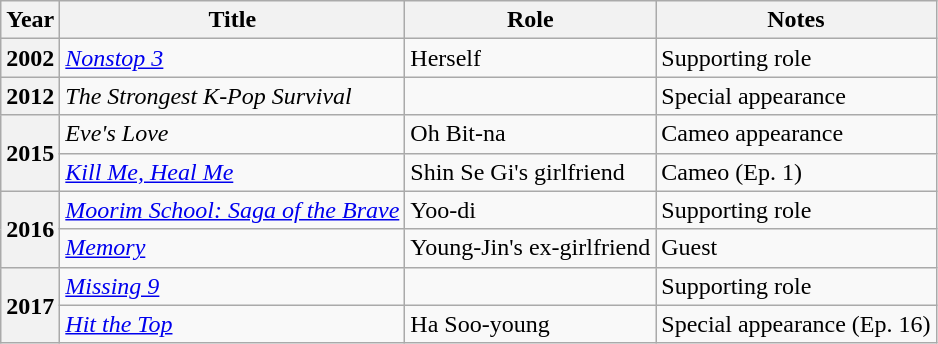<table class="wikitable plainrowheaders sortable">
<tr>
<th scope="col">Year</th>
<th scope="col">Title</th>
<th scope="col">Role</th>
<th scope="col">Notes</th>
</tr>
<tr>
<th scope="row">2002</th>
<td><em><a href='#'>Nonstop 3</a></em></td>
<td>Herself</td>
<td>Supporting role</td>
</tr>
<tr>
<th scope="row">2012</th>
<td><em>The Strongest K-Pop Survival</em></td>
<td></td>
<td>Special appearance</td>
</tr>
<tr>
<th scope="row" rowspan="2">2015</th>
<td><em>Eve's Love</em></td>
<td>Oh Bit-na</td>
<td>Cameo appearance</td>
</tr>
<tr>
<td><em><a href='#'>Kill Me, Heal Me</a></em></td>
<td>Shin Se Gi's girlfriend</td>
<td>Cameo (Ep. 1)</td>
</tr>
<tr>
<th scope="row" rowspan="2">2016</th>
<td><em><a href='#'>Moorim School: Saga of the Brave</a></em></td>
<td>Yoo-di</td>
<td>Supporting role</td>
</tr>
<tr>
<td><em><a href='#'>Memory</a></em></td>
<td>Young-Jin's ex-girlfriend</td>
<td>Guest</td>
</tr>
<tr>
<th scope="row" rowspan="2">2017</th>
<td><em><a href='#'>Missing 9</a></em></td>
<td></td>
<td>Supporting role</td>
</tr>
<tr>
<td><em><a href='#'>Hit the Top</a></em></td>
<td>Ha Soo-young</td>
<td>Special appearance (Ep. 16)</td>
</tr>
</table>
